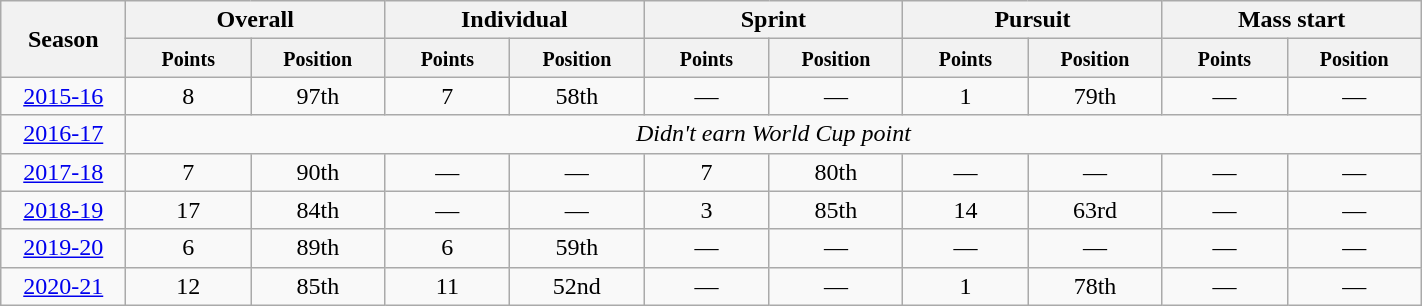<table class="wikitable" style="text-align:center;" width="75%">
<tr class="hintergrundfarbe5">
<th rowspan="2" style="width:4%;">Season</th>
<th colspan="2">Overall</th>
<th colspan="2">Individual</th>
<th colspan="2">Sprint</th>
<th colspan="2">Pursuit</th>
<th colspan="2">Mass start</th>
</tr>
<tr class="hintergrundfarbe5">
<th style="width:5%;"><small>Points</small></th>
<th style="width:5%;"><small>Position</small></th>
<th style="width:5%;"><small>Points</small></th>
<th style="width:5%;"><small>Position</small></th>
<th style="width:5%;"><small>Points</small></th>
<th style="width:5%;"><small>Position</small></th>
<th style="width:5%;"><small>Points</small></th>
<th style="width:5%;"><small>Position</small></th>
<th style="width:5%;"><small>Points</small></th>
<th style="width:5%;"><small>Position</small></th>
</tr>
<tr>
<td><a href='#'>2015-16</a></td>
<td>8</td>
<td>97th</td>
<td>7</td>
<td>58th</td>
<td>—</td>
<td>—</td>
<td>1</td>
<td>79th</td>
<td>—</td>
<td>—</td>
</tr>
<tr>
<td><a href='#'>2016-17</a></td>
<td colspan=10 align=center><em>Didn't earn World Cup point</em></td>
</tr>
<tr>
<td><a href='#'>2017-18</a></td>
<td>7</td>
<td>90th</td>
<td>—</td>
<td>—</td>
<td>7</td>
<td>80th</td>
<td>—</td>
<td>—</td>
<td>—</td>
<td>—</td>
</tr>
<tr>
<td><a href='#'>2018-19</a></td>
<td>17</td>
<td>84th</td>
<td>—</td>
<td>—</td>
<td>3</td>
<td>85th</td>
<td>14</td>
<td>63rd</td>
<td>—</td>
<td>—</td>
</tr>
<tr>
<td><a href='#'>2019-20</a></td>
<td>6</td>
<td>89th</td>
<td>6</td>
<td>59th</td>
<td>—</td>
<td>—</td>
<td>—</td>
<td>—</td>
<td>—</td>
<td>—</td>
</tr>
<tr>
<td><a href='#'>2020-21</a></td>
<td>12</td>
<td>85th</td>
<td>11</td>
<td>52nd</td>
<td>—</td>
<td>—</td>
<td>1</td>
<td>78th</td>
<td>—</td>
<td>—</td>
</tr>
</table>
